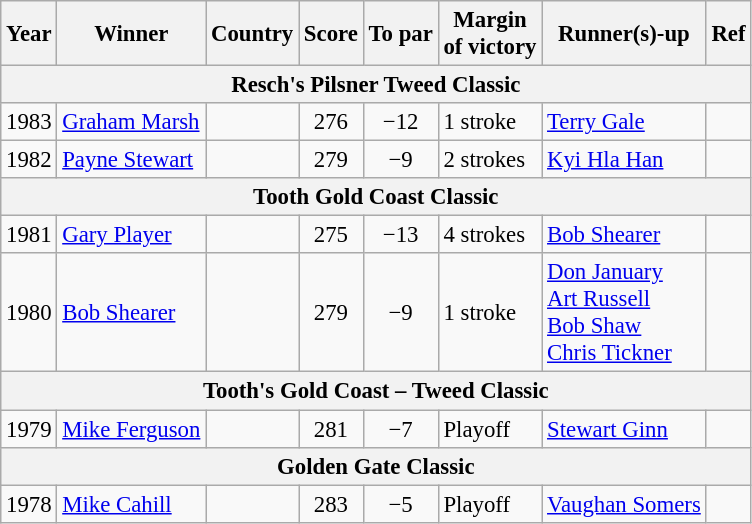<table class=wikitable style="font-size:95%">
<tr>
<th>Year</th>
<th>Winner</th>
<th>Country</th>
<th>Score</th>
<th>To par</th>
<th>Margin<br>of victory</th>
<th>Runner(s)-up</th>
<th>Ref</th>
</tr>
<tr>
<th colspan=9>Resch's Pilsner Tweed Classic</th>
</tr>
<tr>
<td>1983</td>
<td><a href='#'>Graham Marsh</a></td>
<td></td>
<td align=center>276</td>
<td align=center>−12</td>
<td>1 stroke</td>
<td> <a href='#'>Terry Gale</a></td>
<td></td>
</tr>
<tr>
<td>1982</td>
<td><a href='#'>Payne Stewart</a></td>
<td></td>
<td align=center>279</td>
<td align=center>−9</td>
<td>2 strokes</td>
<td> <a href='#'>Kyi Hla Han</a></td>
<td></td>
</tr>
<tr>
<th colspan=9>Tooth Gold Coast Classic</th>
</tr>
<tr>
<td>1981</td>
<td><a href='#'>Gary Player</a></td>
<td></td>
<td align=center>275</td>
<td align=center>−13</td>
<td>4 strokes</td>
<td> <a href='#'>Bob Shearer</a></td>
<td></td>
</tr>
<tr>
<td>1980</td>
<td><a href='#'>Bob Shearer</a></td>
<td></td>
<td align=center>279</td>
<td align=center>−9</td>
<td>1 stroke</td>
<td> <a href='#'>Don January</a><br> <a href='#'>Art Russell</a><br> <a href='#'>Bob Shaw</a><br> <a href='#'>Chris Tickner</a></td>
<td></td>
</tr>
<tr>
<th colspan=9>Tooth's Gold Coast – Tweed Classic</th>
</tr>
<tr>
<td>1979</td>
<td><a href='#'>Mike Ferguson</a></td>
<td></td>
<td align=center>281</td>
<td align=center>−7</td>
<td>Playoff</td>
<td> <a href='#'>Stewart Ginn</a></td>
<td></td>
</tr>
<tr>
<th colspan=9>Golden Gate Classic</th>
</tr>
<tr>
<td>1978</td>
<td><a href='#'>Mike Cahill</a></td>
<td></td>
<td align=center>283</td>
<td align=center>−5</td>
<td>Playoff</td>
<td> <a href='#'>Vaughan Somers</a></td>
<td></td>
</tr>
</table>
